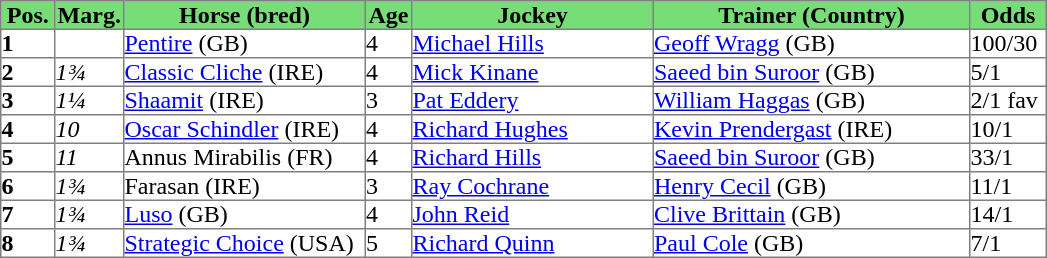<table class = "sortable" | border="1" cellpadding="0" style="border-collapse: collapse;">
<tr style="background:#7d7; text-align:center;">
<th style="width:35px;"><strong>Pos.</strong></th>
<th style="width:45px;"><strong>Marg.</strong></th>
<th style="width:160px;"><strong>Horse (bred)</strong></th>
<th style="width:30px;"><strong>Age</strong></th>
<th style="width:160px;"><strong>Jockey</strong></th>
<th style="width:210px;"><strong>Trainer (Country)</strong></th>
<th style="width:50px;"><strong>Odds</strong></th>
</tr>
<tr>
<td><strong>1</strong></td>
<td></td>
<td><a href='#'>Pentire</a> (GB)</td>
<td>4</td>
<td><a href='#'>Michael Hills</a></td>
<td><a href='#'>Geoff Wragg</a> (GB)</td>
<td>100/30</td>
</tr>
<tr>
<td><strong>2</strong></td>
<td><em>1¾</em></td>
<td><a href='#'>Classic Cliche</a> (IRE)</td>
<td>4</td>
<td><a href='#'>Mick Kinane</a></td>
<td><a href='#'>Saeed bin Suroor</a> (GB)</td>
<td>5/1</td>
</tr>
<tr>
<td><strong>3</strong></td>
<td><em>1¼</em></td>
<td><a href='#'>Shaamit</a> (IRE)</td>
<td>3</td>
<td><a href='#'>Pat Eddery</a></td>
<td><a href='#'>William Haggas</a> (GB)</td>
<td>2/1 fav</td>
</tr>
<tr>
<td><strong>4</strong></td>
<td><em>10</em></td>
<td><a href='#'>Oscar Schindler</a> (IRE)</td>
<td>4</td>
<td><a href='#'>Richard Hughes</a></td>
<td><a href='#'>Kevin Prendergast</a> (IRE)</td>
<td>10/1</td>
</tr>
<tr>
<td><strong>5</strong></td>
<td><em>11</em></td>
<td>Annus Mirabilis (FR)</td>
<td>4</td>
<td><a href='#'>Richard Hills</a></td>
<td><a href='#'>Saeed bin Suroor</a> (GB)</td>
<td>33/1</td>
</tr>
<tr>
<td><strong>6</strong></td>
<td><em>1¾</em></td>
<td>Farasan (IRE)</td>
<td>3</td>
<td><a href='#'>Ray Cochrane</a></td>
<td><a href='#'>Henry Cecil</a> (GB)</td>
<td>11/1</td>
</tr>
<tr>
<td><strong>7</strong></td>
<td><em>1¾</em></td>
<td><a href='#'>Luso</a> (GB)</td>
<td>4</td>
<td><a href='#'>John Reid</a></td>
<td><a href='#'>Clive Brittain</a> (GB)</td>
<td>14/1</td>
</tr>
<tr>
<td><strong>8</strong></td>
<td><em>1¾</em></td>
<td><a href='#'>Strategic Choice</a> (USA)</td>
<td>5</td>
<td><a href='#'>Richard Quinn</a></td>
<td><a href='#'>Paul Cole</a> (GB)</td>
<td>7/1</td>
</tr>
</table>
